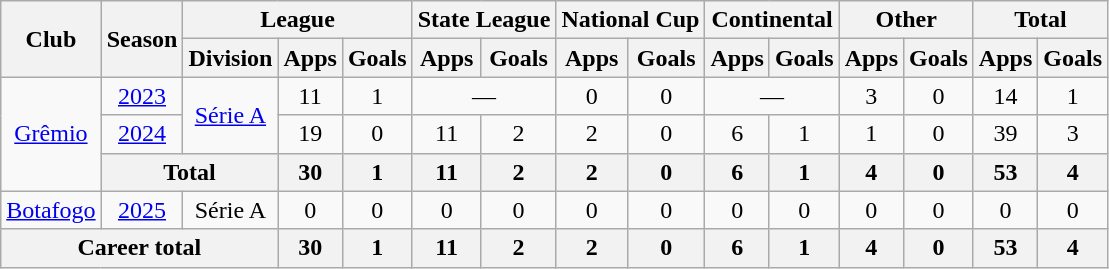<table class="wikitable" style="text-align:center">
<tr>
<th rowspan="2">Club</th>
<th rowspan="2">Season</th>
<th colspan="3">League</th>
<th colspan="2">State League</th>
<th colspan="2">National Cup</th>
<th colspan="2">Continental</th>
<th colspan="2">Other</th>
<th colspan="2">Total</th>
</tr>
<tr>
<th>Division</th>
<th>Apps</th>
<th>Goals</th>
<th>Apps</th>
<th>Goals</th>
<th>Apps</th>
<th>Goals</th>
<th>Apps</th>
<th>Goals</th>
<th>Apps</th>
<th>Goals</th>
<th>Apps</th>
<th>Goals</th>
</tr>
<tr>
<td rowspan="3"><a href='#'>Grêmio</a></td>
<td><a href='#'>2023</a></td>
<td rowspan="2"><a href='#'>Série A</a></td>
<td>11</td>
<td>1</td>
<td colspan="2">—</td>
<td>0</td>
<td>0</td>
<td colspan="2">—</td>
<td>3</td>
<td>0</td>
<td>14</td>
<td>1</td>
</tr>
<tr>
<td><a href='#'>2024</a></td>
<td>19</td>
<td>0</td>
<td>11</td>
<td>2</td>
<td>2</td>
<td>0</td>
<td>6</td>
<td>1</td>
<td>1</td>
<td>0</td>
<td>39</td>
<td>3</td>
</tr>
<tr>
<th colspan="2">Total</th>
<th>30</th>
<th>1</th>
<th>11</th>
<th>2</th>
<th>2</th>
<th>0</th>
<th>6</th>
<th>1</th>
<th>4</th>
<th>0</th>
<th>53</th>
<th>4</th>
</tr>
<tr>
<td><a href='#'>Botafogo</a></td>
<td><a href='#'>2025</a></td>
<td>Série A</td>
<td>0</td>
<td>0</td>
<td>0</td>
<td>0</td>
<td>0</td>
<td>0</td>
<td>0</td>
<td>0</td>
<td>0</td>
<td>0</td>
<td>0</td>
<td>0</td>
</tr>
<tr>
<th colspan="3">Career total</th>
<th>30</th>
<th>1</th>
<th>11</th>
<th>2</th>
<th>2</th>
<th>0</th>
<th>6</th>
<th>1</th>
<th>4</th>
<th>0</th>
<th>53</th>
<th>4</th>
</tr>
</table>
